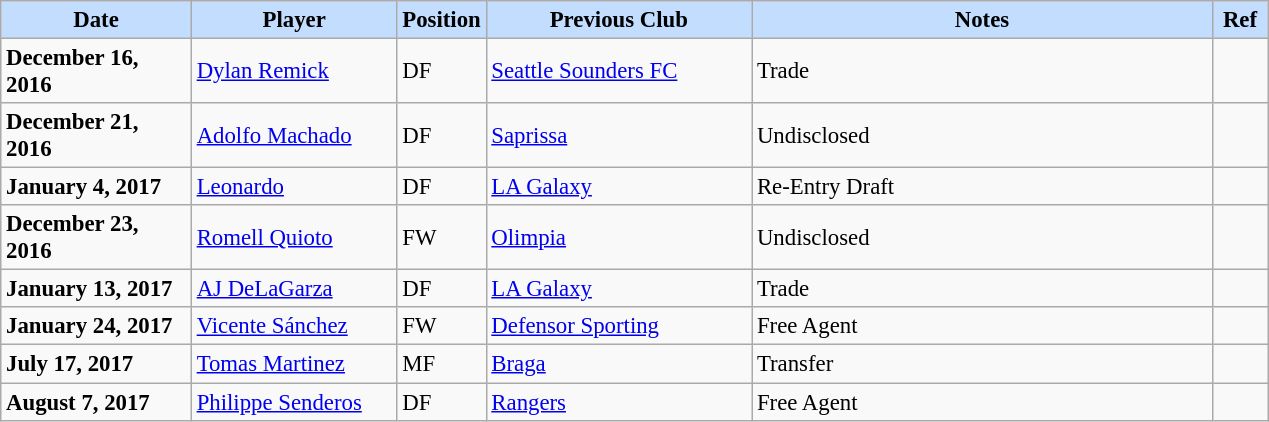<table class="wikitable" style="text-align:left; font-size:95%;">
<tr>
<th style="background:#c2ddff; width:120px;">Date</th>
<th style="background:#c2ddff; width:130px;">Player</th>
<th style="background:#c2ddff; width:50px;">Position</th>
<th style="background:#c2ddff; width:170px;">Previous Club</th>
<th style="background:#c2ddff; width:300px;">Notes</th>
<th style="background:#c2ddff; width:30px;">Ref</th>
</tr>
<tr>
<td><strong>December 16, 2016</strong></td>
<td> <a href='#'>Dylan Remick</a></td>
<td>DF</td>
<td><a href='#'>Seattle Sounders FC</a></td>
<td>Trade</td>
<td></td>
</tr>
<tr>
<td><strong>December 21, 2016</strong></td>
<td><a href='#'>Adolfo Machado</a></td>
<td>DF</td>
<td><a href='#'>Saprissa</a></td>
<td>Undisclosed</td>
<td></td>
</tr>
<tr>
<td><strong>January 4, 2017</strong></td>
<td><a href='#'>Leonardo</a></td>
<td>DF</td>
<td><a href='#'>LA Galaxy</a></td>
<td>Re-Entry Draft</td>
<td></td>
</tr>
<tr>
<td><strong>December 23, 2016</strong></td>
<td><a href='#'>Romell Quioto</a></td>
<td>FW</td>
<td><a href='#'>Olimpia</a></td>
<td>Undisclosed</td>
<td></td>
</tr>
<tr>
<td><strong>January 13, 2017</strong></td>
<td><a href='#'>AJ DeLaGarza</a></td>
<td>DF</td>
<td><a href='#'>LA Galaxy</a></td>
<td>Trade</td>
<td></td>
</tr>
<tr>
<td><strong>January 24, 2017</strong></td>
<td><a href='#'>Vicente Sánchez</a></td>
<td>FW</td>
<td><a href='#'>Defensor Sporting</a></td>
<td>Free Agent</td>
<td></td>
</tr>
<tr>
<td><strong>July 17, 2017</strong></td>
<td><a href='#'>Tomas Martinez</a></td>
<td>MF</td>
<td><a href='#'>Braga</a></td>
<td>Transfer</td>
<td></td>
</tr>
<tr>
<td><strong>August 7, 2017</strong></td>
<td><a href='#'>Philippe Senderos</a></td>
<td>DF</td>
<td><a href='#'>Rangers</a></td>
<td>Free Agent</td>
<td></td>
</tr>
</table>
